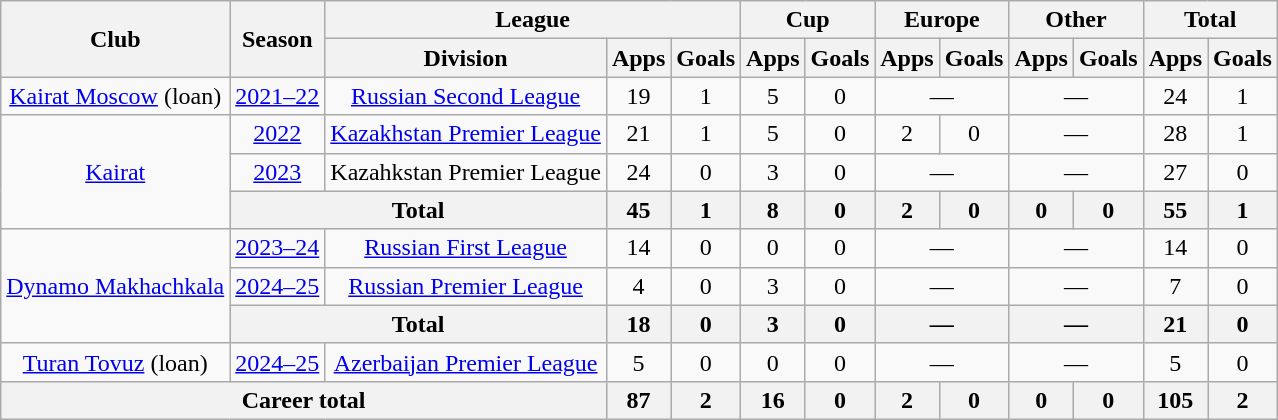<table class="wikitable" style="text-align: center;">
<tr>
<th rowspan="2">Club</th>
<th rowspan="2">Season</th>
<th colspan="3">League</th>
<th colspan="2">Cup</th>
<th colspan="2">Europe</th>
<th colspan="2">Other</th>
<th colspan="2">Total</th>
</tr>
<tr>
<th>Division</th>
<th>Apps</th>
<th>Goals</th>
<th>Apps</th>
<th>Goals</th>
<th>Apps</th>
<th>Goals</th>
<th>Apps</th>
<th>Goals</th>
<th>Apps</th>
<th>Goals</th>
</tr>
<tr>
<td><a href='#'>Kairat Moscow</a> (loan)</td>
<td><a href='#'>2021–22</a></td>
<td><a href='#'>Russian Second League</a></td>
<td>19</td>
<td>1</td>
<td>5</td>
<td>0</td>
<td colspan="2">—</td>
<td colspan="2">—</td>
<td>24</td>
<td>1</td>
</tr>
<tr>
<td rowspan="3"><a href='#'>Kairat</a></td>
<td><a href='#'>2022</a></td>
<td><a href='#'>Kazakhstan Premier League</a></td>
<td>21</td>
<td>1</td>
<td>5</td>
<td>0</td>
<td>2</td>
<td>0</td>
<td colspan="2">—</td>
<td>28</td>
<td>1</td>
</tr>
<tr>
<td><a href='#'>2023</a></td>
<td>Kazahkstan Premier League</td>
<td>24</td>
<td>0</td>
<td>3</td>
<td>0</td>
<td colspan="2">—</td>
<td colspan="2">—</td>
<td>27</td>
<td>0</td>
</tr>
<tr>
<th colspan="2">Total</th>
<th>45</th>
<th>1</th>
<th>8</th>
<th>0</th>
<th>2</th>
<th>0</th>
<th>0</th>
<th>0</th>
<th>55</th>
<th>1</th>
</tr>
<tr>
<td rowspan="3"><a href='#'>Dynamo Makhachkala</a></td>
<td><a href='#'>2023–24</a></td>
<td><a href='#'>Russian First League</a></td>
<td>14</td>
<td>0</td>
<td>0</td>
<td>0</td>
<td colspan="2">—</td>
<td colspan="2">—</td>
<td>14</td>
<td>0</td>
</tr>
<tr>
<td><a href='#'>2024–25</a></td>
<td><a href='#'>Russian Premier League</a></td>
<td>4</td>
<td>0</td>
<td>3</td>
<td>0</td>
<td colspan="2">—</td>
<td colspan="2">—</td>
<td>7</td>
<td>0</td>
</tr>
<tr>
<th colspan="2">Total</th>
<th>18</th>
<th>0</th>
<th>3</th>
<th>0</th>
<th colspan="2">—</th>
<th colspan="2">—</th>
<th>21</th>
<th>0</th>
</tr>
<tr>
<td><a href='#'>Turan Tovuz</a> (loan)</td>
<td><a href='#'>2024–25</a></td>
<td><a href='#'>Azerbaijan Premier League</a></td>
<td>5</td>
<td>0</td>
<td>0</td>
<td>0</td>
<td colspan="2">—</td>
<td colspan="2">—</td>
<td>5</td>
<td>0</td>
</tr>
<tr>
<th colspan="3">Career total</th>
<th>87</th>
<th>2</th>
<th>16</th>
<th>0</th>
<th>2</th>
<th>0</th>
<th>0</th>
<th>0</th>
<th>105</th>
<th>2</th>
</tr>
</table>
